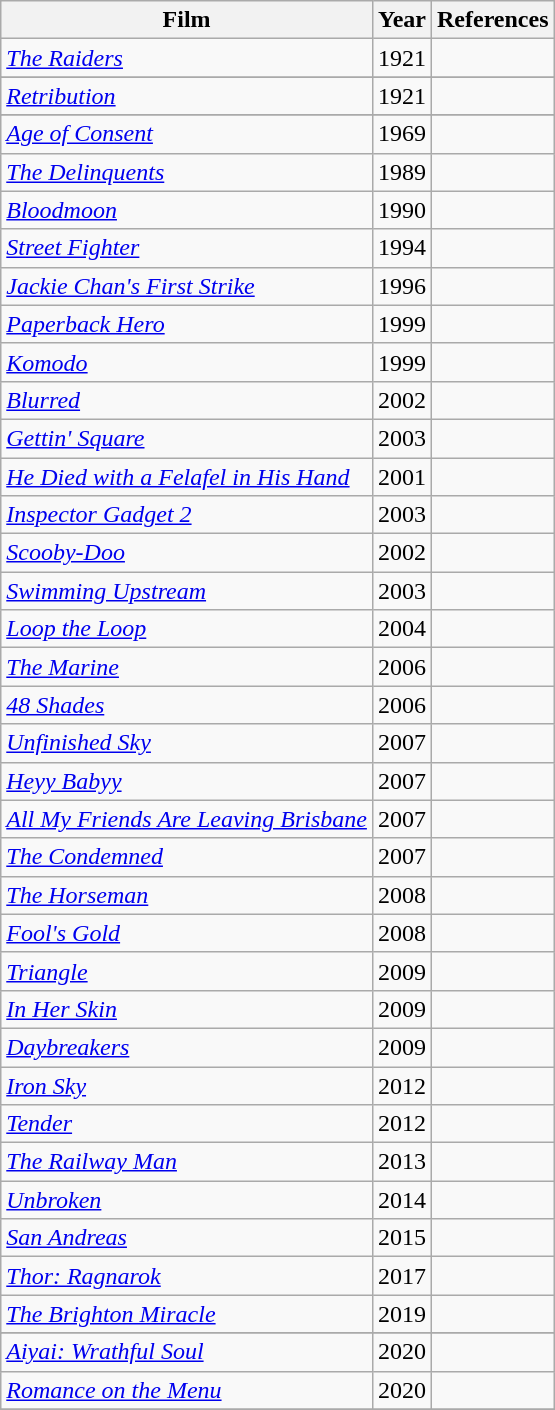<table class="sortable wikitable" style="text-align: left">
<tr>
<th>Film</th>
<th>Year</th>
<th>References</th>
</tr>
<tr>
<td><em><a href='#'>The Raiders</a></em></td>
<td>1921</td>
<td></td>
</tr>
<tr>
</tr>
<tr>
<td><em><a href='#'>Retribution</a></em></td>
<td>1921</td>
<td></td>
</tr>
<tr>
</tr>
<tr>
<td><em><a href='#'>Age of Consent</a></em></td>
<td>1969</td>
<td></td>
</tr>
<tr>
<td><em><a href='#'>The Delinquents</a></em></td>
<td>1989</td>
<td></td>
</tr>
<tr>
<td><em><a href='#'>Bloodmoon</a></em></td>
<td>1990</td>
<td></td>
</tr>
<tr>
<td><em><a href='#'>Street Fighter</a></em></td>
<td>1994</td>
<td></td>
</tr>
<tr>
<td><em><a href='#'>Jackie Chan's First Strike</a></em></td>
<td>1996</td>
<td></td>
</tr>
<tr>
<td><em><a href='#'>Paperback Hero</a></em></td>
<td>1999</td>
<td></td>
</tr>
<tr>
<td><em><a href='#'>Komodo</a></em></td>
<td>1999</td>
<td></td>
</tr>
<tr>
<td><em><a href='#'>Blurred</a></em></td>
<td>2002</td>
<td></td>
</tr>
<tr>
<td><em><a href='#'>Gettin' Square</a></em></td>
<td>2003</td>
<td></td>
</tr>
<tr>
<td><em><a href='#'>He Died with a Felafel in His Hand</a></em></td>
<td>2001</td>
<td></td>
</tr>
<tr>
<td><em><a href='#'>Inspector Gadget 2</a></em></td>
<td>2003</td>
<td></td>
</tr>
<tr>
<td><em><a href='#'>Scooby-Doo</a></em></td>
<td>2002</td>
<td></td>
</tr>
<tr>
<td><em><a href='#'>Swimming Upstream</a></em></td>
<td>2003</td>
<td></td>
</tr>
<tr>
<td><em><a href='#'>Loop the Loop</a></em></td>
<td>2004</td>
<td></td>
</tr>
<tr>
<td><em><a href='#'>The Marine</a></em></td>
<td>2006</td>
<td></td>
</tr>
<tr>
<td><em><a href='#'>48 Shades</a></em></td>
<td>2006</td>
<td></td>
</tr>
<tr>
<td><em><a href='#'>Unfinished Sky</a></em></td>
<td>2007</td>
<td></td>
</tr>
<tr>
<td><em><a href='#'>Heyy Babyy</a></em></td>
<td>2007</td>
<td></td>
</tr>
<tr>
<td><em><a href='#'>All My Friends Are Leaving Brisbane</a></em></td>
<td>2007</td>
<td></td>
</tr>
<tr>
<td><em><a href='#'>The Condemned</a></em></td>
<td>2007</td>
<td></td>
</tr>
<tr>
<td><em><a href='#'>The Horseman</a></em></td>
<td>2008</td>
<td></td>
</tr>
<tr>
<td><em><a href='#'>Fool's Gold</a></em></td>
<td>2008</td>
<td></td>
</tr>
<tr>
<td><em><a href='#'>Triangle</a></em></td>
<td>2009</td>
<td></td>
</tr>
<tr>
<td><em><a href='#'>In Her Skin</a></em></td>
<td>2009</td>
<td></td>
</tr>
<tr>
<td><em><a href='#'>Daybreakers</a></em></td>
<td>2009</td>
<td></td>
</tr>
<tr>
<td><em><a href='#'>Iron Sky</a></em></td>
<td>2012</td>
<td></td>
</tr>
<tr>
<td><em><a href='#'>Tender</a></em></td>
<td>2012</td>
<td></td>
</tr>
<tr>
<td><em><a href='#'>The Railway Man</a></em></td>
<td>2013</td>
<td></td>
</tr>
<tr>
<td><em><a href='#'>Unbroken</a></em></td>
<td>2014</td>
<td></td>
</tr>
<tr>
<td><em><a href='#'>San Andreas</a></em></td>
<td>2015</td>
<td></td>
</tr>
<tr>
<td><em><a href='#'>Thor: Ragnarok</a></em></td>
<td>2017</td>
<td></td>
</tr>
<tr>
<td><em><a href='#'>The Brighton Miracle</a></em></td>
<td>2019</td>
<td></td>
</tr>
<tr>
</tr>
<tr>
<td><em><a href='#'>Aiyai: Wrathful Soul</a></em></td>
<td>2020</td>
<td></td>
</tr>
<tr>
<td><em><a href='#'>Romance on the Menu</a></em></td>
<td>2020</td>
<td></td>
</tr>
<tr>
</tr>
</table>
